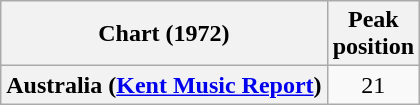<table class="wikitable sortable plainrowheaders" style="text-align:center">
<tr>
<th>Chart (1972)</th>
<th>Peak<br>position</th>
</tr>
<tr>
<th scope="row">Australia (<a href='#'>Kent Music Report</a>)</th>
<td>21</td>
</tr>
</table>
